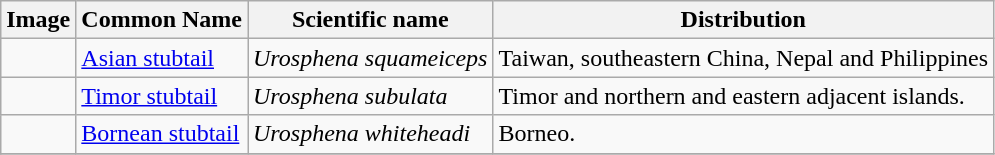<table class="wikitable">
<tr>
<th>Image</th>
<th>Common Name</th>
<th>Scientific name</th>
<th>Distribution</th>
</tr>
<tr>
<td></td>
<td><a href='#'>Asian stubtail</a></td>
<td><em>Urosphena squameiceps</em></td>
<td>Taiwan, southeastern China, Nepal and Philippines</td>
</tr>
<tr>
<td></td>
<td><a href='#'>Timor stubtail</a></td>
<td><em>Urosphena subulata</em></td>
<td>Timor and northern and eastern adjacent islands.</td>
</tr>
<tr>
<td></td>
<td><a href='#'>Bornean stubtail</a></td>
<td><em>Urosphena whiteheadi</em></td>
<td>Borneo.</td>
</tr>
<tr>
</tr>
</table>
